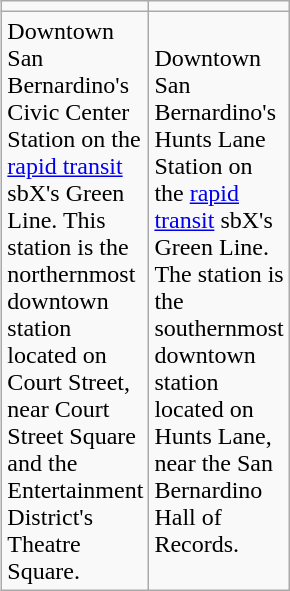<table class="wikitable" style="float:right; width:150px;">
<tr>
<td></td>
<td></td>
</tr>
<tr>
<td>Downtown San Bernardino's Civic Center Station on the <a href='#'>rapid transit</a> sbX's Green Line. This station is the northernmost downtown station located on Court Street, near Court Street Square and the Entertainment District's Theatre Square.</td>
<td>Downtown San Bernardino's Hunts Lane Station on the <a href='#'>rapid transit</a> sbX's Green Line. The station is the southernmost downtown station located on Hunts Lane, near the San Bernardino Hall of Records.</td>
</tr>
</table>
